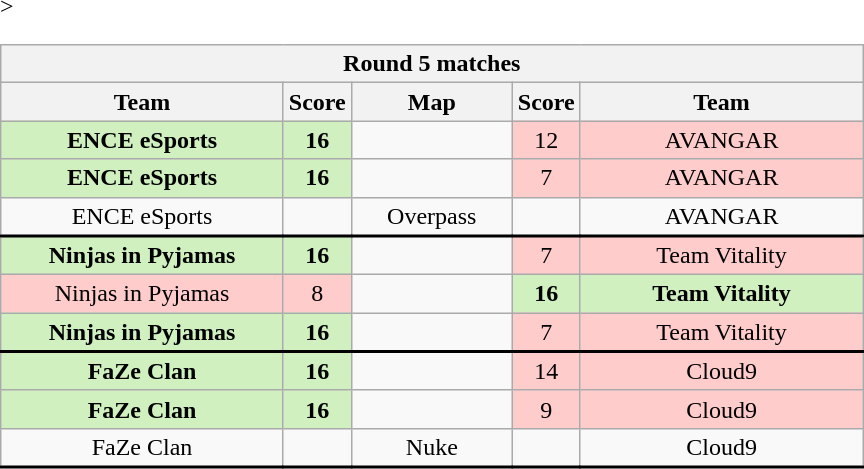<table class="wikitable" style="text-align: center;">
<tr>
<th colspan=5>Round 5 matches</th>
</tr>
<tr <noinclude>>
<th width="181px">Team</th>
<th width="20px">Score</th>
<th width="100px">Map</th>
<th width="20px">Score</th>
<th width="181px">Team</noinclude></th>
</tr>
<tr>
<td style="background: #D0F0C0;"><strong>ENCE eSports</strong></td>
<td style="background: #D0F0C0;"><strong>16</strong></td>
<td></td>
<td style="background: #FFCCCC;">12</td>
<td style="background: #FFCCCC;">AVANGAR</td>
</tr>
<tr>
<td style="background: #D0F0C0;"><strong>ENCE eSports</strong></td>
<td style="background: #D0F0C0;"><strong>16</strong></td>
<td></td>
<td style="background: #FFCCCC;">7</td>
<td style="background: #FFCCCC;">AVANGAR</td>
</tr>
<tr style="text-align:center;border-width:0 0 2px 0; border-style:solid;border-color:black;">
<td>ENCE eSports</td>
<td></td>
<td>Overpass</td>
<td></td>
<td>AVANGAR</td>
</tr>
<tr>
<td style="background: #D0F0C0;"><strong>Ninjas in Pyjamas</strong></td>
<td style="background: #D0F0C0;"><strong>16</strong></td>
<td></td>
<td style="background: #FFCCCC;">7</td>
<td style="background: #FFCCCC;">Team Vitality</td>
</tr>
<tr>
<td style="background: #FFCCCC;">Ninjas in Pyjamas</td>
<td style="background: #FFCCCC;">8</td>
<td></td>
<td style="background: #D0F0C0;"><strong>16</strong></td>
<td style="background: #D0F0C0;"><strong>Team Vitality</strong></td>
</tr>
<tr style="text-align:center;border-width:0 0 2px 0; border-style:solid;border-color:black;">
<td style="background: #D0F0C0;"><strong>Ninjas in Pyjamas</strong></td>
<td style="background: #D0F0C0;"><strong>16</strong></td>
<td></td>
<td style="background: #FFCCCC;">7</td>
<td style="background: #FFCCCC;">Team Vitality</td>
</tr>
<tr>
<td style="background: #D0F0C0;"><strong>FaZe Clan</strong></td>
<td style="background: #D0F0C0;"><strong>16</strong></td>
<td></td>
<td style="background: #FFCCCC;">14</td>
<td style="background: #FFCCCC;">Cloud9</td>
</tr>
<tr>
<td style="background: #D0F0C0;"><strong>FaZe Clan</strong></td>
<td style="background: #D0F0C0;"><strong>16</strong></td>
<td></td>
<td style="background: #FFCCCC;">9</td>
<td style="background: #FFCCCC;">Cloud9</td>
</tr>
<tr style="text-align:center;border-width:0 0 2px 0; border-style:solid;border-color:black;">
<td>FaZe Clan</td>
<td></td>
<td>Nuke</td>
<td></td>
<td>Cloud9</td>
</tr>
</table>
